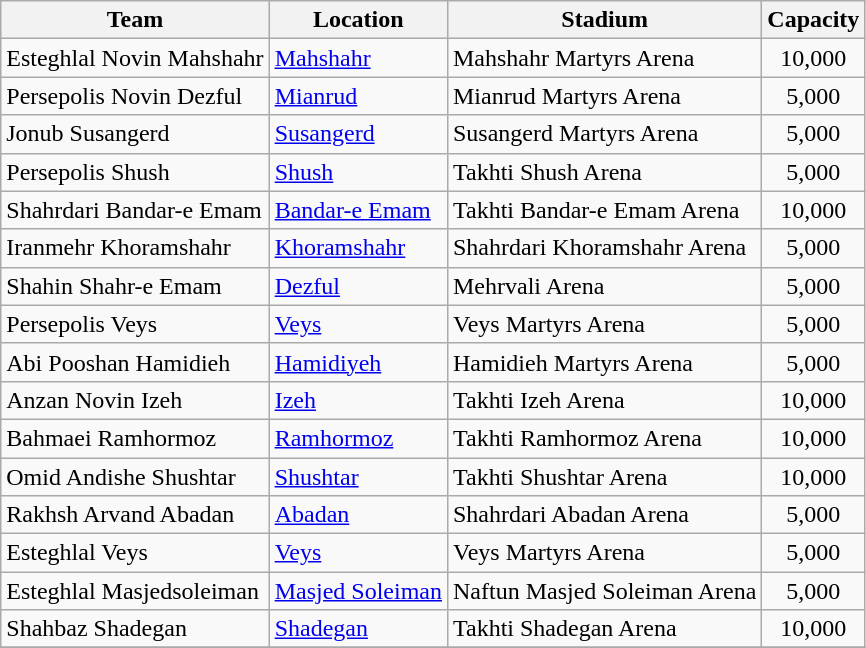<table class="wikitable sortable">
<tr>
<th>Team</th>
<th>Location</th>
<th>Stadium</th>
<th>Capacity</th>
</tr>
<tr>
<td>Esteghlal Novin Mahshahr</td>
<td><a href='#'>Mahshahr</a></td>
<td>Mahshahr Martyrs Arena</td>
<td style="text-align:center">10,000</td>
</tr>
<tr>
<td>Persepolis Novin Dezful</td>
<td><a href='#'>Mianrud</a></td>
<td>Mianrud Martyrs Arena</td>
<td style="text-align:center">5,000</td>
</tr>
<tr>
<td>Jonub Susangerd</td>
<td><a href='#'>Susangerd</a></td>
<td>Susangerd Martyrs Arena</td>
<td style="text-align:center">5,000</td>
</tr>
<tr>
<td>Persepolis Shush</td>
<td><a href='#'>Shush</a></td>
<td>Takhti Shush Arena</td>
<td style="text-align:center">5,000</td>
</tr>
<tr>
<td>Shahrdari Bandar-e Emam</td>
<td><a href='#'>Bandar-e Emam</a></td>
<td>Takhti Bandar-e Emam Arena</td>
<td style="text-align:center">10,000</td>
</tr>
<tr>
<td>Iranmehr Khoramshahr</td>
<td><a href='#'>Khoramshahr</a></td>
<td>Shahrdari Khoramshahr Arena</td>
<td style="text-align:center">5,000</td>
</tr>
<tr>
<td>Shahin Shahr-e Emam</td>
<td><a href='#'>Dezful</a></td>
<td>Mehrvali Arena</td>
<td style="text-align:center">5,000</td>
</tr>
<tr>
<td>Persepolis Veys</td>
<td><a href='#'>Veys</a></td>
<td>Veys Martyrs Arena</td>
<td style="text-align:center">5,000</td>
</tr>
<tr>
<td>Abi Pooshan Hamidieh</td>
<td><a href='#'>Hamidiyeh</a></td>
<td>Hamidieh Martyrs Arena</td>
<td style="text-align:center">5,000</td>
</tr>
<tr>
<td>Anzan Novin Izeh</td>
<td><a href='#'>Izeh</a></td>
<td>Takhti Izeh Arena</td>
<td style="text-align:center">10,000</td>
</tr>
<tr>
<td>Bahmaei Ramhormoz</td>
<td><a href='#'>Ramhormoz</a></td>
<td>Takhti Ramhormoz Arena</td>
<td style="text-align:center">10,000</td>
</tr>
<tr>
<td>Omid Andishe Shushtar</td>
<td><a href='#'>Shushtar</a></td>
<td>Takhti Shushtar Arena</td>
<td style="text-align:center">10,000</td>
</tr>
<tr>
<td>Rakhsh Arvand Abadan</td>
<td><a href='#'>Abadan</a></td>
<td>Shahrdari Abadan Arena</td>
<td style="text-align:center">5,000</td>
</tr>
<tr>
<td>Esteghlal Veys</td>
<td><a href='#'>Veys</a></td>
<td>Veys Martyrs Arena</td>
<td style="text-align:center">5,000</td>
</tr>
<tr>
<td>Esteghlal Masjedsoleiman</td>
<td><a href='#'>Masjed Soleiman</a></td>
<td>Naftun Masjed Soleiman Arena</td>
<td style="text-align:center">5,000</td>
</tr>
<tr>
<td>Shahbaz Shadegan</td>
<td><a href='#'>Shadegan</a></td>
<td>Takhti Shadegan Arena</td>
<td style="text-align:center">10,000</td>
</tr>
<tr>
</tr>
</table>
